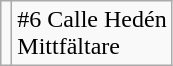<table class="wikitable">
<tr>
<td></td>
<td>#6 Calle Hedén<br>Mittfältare</td>
</tr>
</table>
